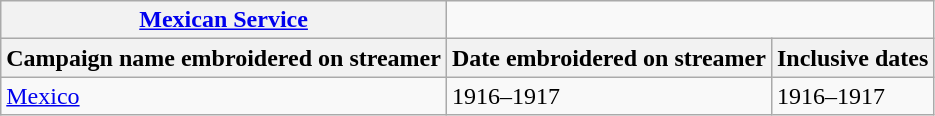<table class="wikitable">
<tr>
<th><a href='#'>Mexican Service</a></th>
<td colspan="2"></td>
</tr>
<tr>
<th>Campaign name embroidered on streamer</th>
<th>Date embroidered on streamer</th>
<th>Inclusive dates</th>
</tr>
<tr>
<td><a href='#'>Mexico</a></td>
<td>1916–1917</td>
<td>1916–1917</td>
</tr>
</table>
